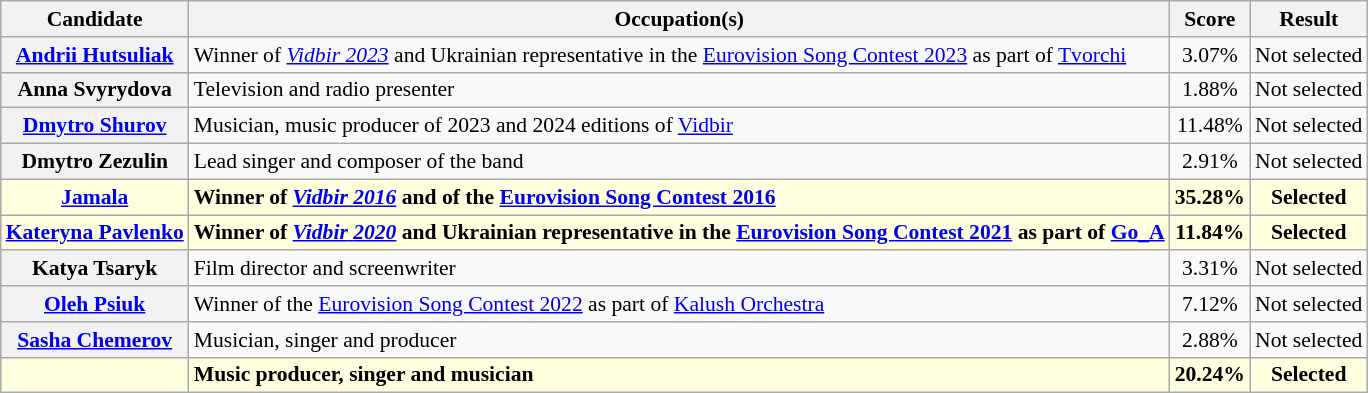<table class="sortable wikitable plainrowheaders" style="margin: 1em auto 1em auto; font-size:90%; text-align:center;">
<tr>
<th>Candidate</th>
<th class="unsortable">Occupation(s)</th>
<th>Score</th>
<th>Result</th>
</tr>
<tr>
<th scope="row"><a href='#'>Andrii Hutsuliak</a></th>
<td align="left">Winner of <a href='#'><em>Vidbir</em> <em>2023</em></a> and Ukrainian representative in the <a href='#'>Eurovision Song Contest 2023</a> as part of <a href='#'>Tvorchi</a></td>
<td>3.07%</td>
<td>Not selected</td>
</tr>
<tr>
<th scope="row">Anna Svyrydova</th>
<td align="left">Television and radio presenter</td>
<td>1.88%</td>
<td>Not selected</td>
</tr>
<tr>
<th scope="row"><a href='#'>Dmytro Shurov</a></th>
<td align="left">Musician, music producer of 2023 and 2024 editions of <a href='#'>Vidbir</a></td>
<td>11.48%</td>
<td>Not selected</td>
</tr>
<tr>
<th scope="row">Dmytro Zezulin</th>
<td align="left">Lead singer and composer of the band </td>
<td>2.91%</td>
<td>Not selected</td>
</tr>
<tr style="font-weight:bold; background:lightyellow;">
<th scope="row" style="font-weight:bold; background:lightyellow;"><a href='#'>Jamala</a></th>
<td align="left">Winner of <a href='#'><em>Vidbir</em> <em>2016</em></a> and of the <a href='#'>Eurovision Song Contest 2016</a></td>
<td>35.28%</td>
<td>Selected</td>
</tr>
<tr style="font-weight:bold; background:lightyellow;">
<th scope="row" style="font-weight:bold; background:lightyellow;"><a href='#'>Kateryna Pavlenko</a></th>
<td align="left">Winner of <a href='#'><em>Vidbir</em> <em>2020</em></a> and Ukrainian representative in the <a href='#'>Eurovision Song Contest 2021</a> as part of <a href='#'>Go_A</a></td>
<td>11.84%</td>
<td>Selected</td>
</tr>
<tr>
<th scope="row">Katya Tsaryk</th>
<td align="left">Film director and screenwriter</td>
<td>3.31%</td>
<td>Not selected</td>
</tr>
<tr>
<th scope="row"><a href='#'>Oleh Psiuk</a></th>
<td align="left">Winner of the <a href='#'>Eurovision Song Contest 2022</a> as part of <a href='#'>Kalush Orchestra</a></td>
<td>7.12%</td>
<td>Not selected</td>
</tr>
<tr>
<th scope="row"><a href='#'>Sasha Chemerov</a></th>
<td align="left">Musician, singer and producer</td>
<td>2.88%</td>
<td>Not selected</td>
</tr>
<tr style="font-weight:bold; background:lightyellow;">
<th scope="row" style="font-weight:bold; background:lightyellow;"></th>
<td align="left">Music producer, singer and musician</td>
<td>20.24%</td>
<td>Selected</td>
</tr>
</table>
